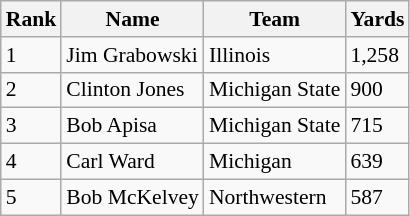<table class="wikitable" style="font-size: 90%">
<tr>
<th>Rank</th>
<th>Name</th>
<th>Team</th>
<th>Yards</th>
</tr>
<tr>
<td>1</td>
<td>Jim Grabowski</td>
<td>Illinois</td>
<td>1,258</td>
</tr>
<tr>
<td>2</td>
<td>Clinton Jones</td>
<td>Michigan State</td>
<td>900</td>
</tr>
<tr>
<td>3</td>
<td>Bob Apisa</td>
<td>Michigan State</td>
<td>715</td>
</tr>
<tr>
<td>4</td>
<td>Carl Ward</td>
<td>Michigan</td>
<td>639</td>
</tr>
<tr>
<td>5</td>
<td>Bob McKelvey</td>
<td>Northwestern</td>
<td>587</td>
</tr>
</table>
